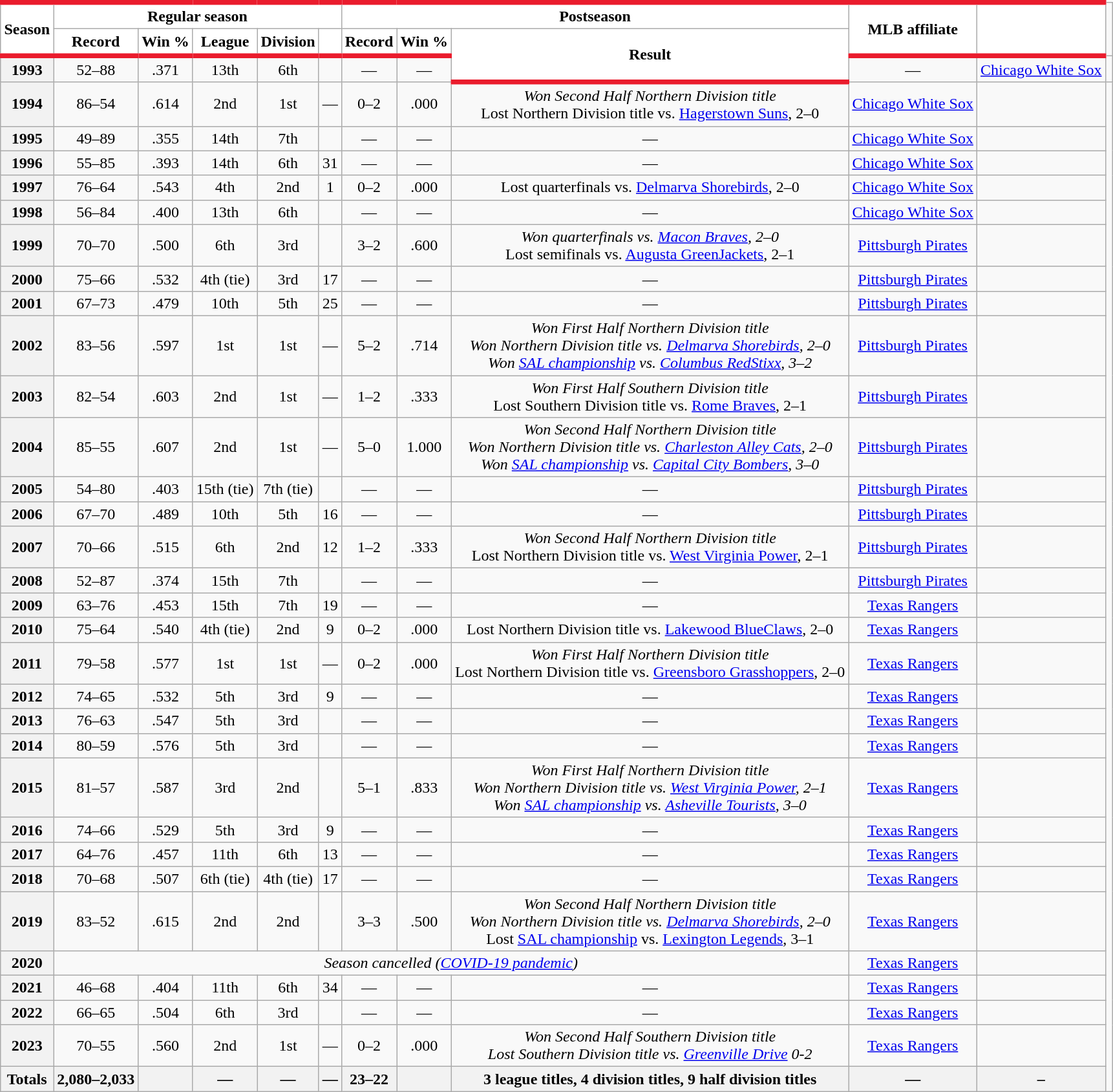<table class="wikitable sortable plainrowheaders" style="margin: 1em auto 1em auto; text-align:center;">
<tr>
<th rowspan="2" scope="col" style="background-color:#ffffff; border-top:#EA1C2D 5px solid; border-bottom:#EA1C2D 5px solid">Season</th>
<th colspan="5" scope="col" style="background-color:#ffffff; border-top:#EA1C2D 5px solid">Regular season</th>
<th colspan="3" scope="col" style="background-color:#ffffff; border-top:#EA1C2D 5px solid">Postseason</th>
<th rowspan="2" scope="col" class="unsortable" style="background-color:#ffffff; border-top:#EA1C2D 5px solid; border-bottom:#EA1C2D 5px solid">MLB affiliate</th>
<th rowspan="2" scope="col" class="unsortable" style="background-color:#ffffff; border-top:#EA1C2D 5px solid; border-bottom:#EA1C2D 5px solid"></th>
</tr>
<tr>
<th scope="col" style="background-color:#ffffff; border-bottom:#EA1C2D 5px solid">Record</th>
<th scope="col" style="background-color:#ffffff; border-bottom:#EA1C2D 5px solid">Win %</th>
<th scope="col" style="background-color:#ffffff; border-bottom:#EA1C2D 5px solid">League</th>
<th scope="col" style="background-color:#ffffff; border-bottom:#EA1C2D 5px solid">Division</th>
<th scope="col" style="background-color:#ffffff; border-bottom:#EA1C2D 5px solid"></th>
<th scope="col" style="background-color:#ffffff; border-bottom:#EA1C2D 5px solid">Record</th>
<th scope="col" style="background-color:#ffffff; border-bottom:#EA1C2D 5px solid">Win %</th>
<th class="unsortable" rowspan="2" scope="col" style="background-color:#ffffff; border-bottom:#EA1C2D 5px solid">Result</th>
</tr>
<tr>
<th scope="row" style="text-align:center">1993</th>
<td>52–88</td>
<td>.371</td>
<td>13th</td>
<td>6th</td>
<td></td>
<td>—</td>
<td>—</td>
<td>—</td>
<td><a href='#'>Chicago White Sox</a></td>
<td></td>
</tr>
<tr>
<th scope="row" style="text-align:center">1994</th>
<td>86–54</td>
<td>.614</td>
<td>2nd</td>
<td>1st</td>
<td>—</td>
<td>0–2</td>
<td>.000</td>
<td><em>Won Second Half Northern Division title</em><br>Lost Northern Division title vs. <a href='#'>Hagerstown Suns</a>, 2–0</td>
<td><a href='#'>Chicago White Sox</a></td>
<td></td>
</tr>
<tr>
<th scope="row" style="text-align:center">1995</th>
<td>49–89</td>
<td>.355</td>
<td>14th</td>
<td>7th</td>
<td></td>
<td>—</td>
<td>—</td>
<td>—</td>
<td><a href='#'>Chicago White Sox</a></td>
<td></td>
</tr>
<tr>
<th scope="row" style="text-align:center">1996</th>
<td>55–85</td>
<td>.393</td>
<td>14th</td>
<td>6th</td>
<td>31</td>
<td>—</td>
<td>—</td>
<td>—</td>
<td><a href='#'>Chicago White Sox</a></td>
<td></td>
</tr>
<tr>
<th scope="row" style="text-align:center">1997</th>
<td>76–64</td>
<td>.543</td>
<td>4th</td>
<td>2nd</td>
<td>1</td>
<td>0–2</td>
<td>.000</td>
<td>Lost quarterfinals vs. <a href='#'>Delmarva Shorebirds</a>, 2–0</td>
<td><a href='#'>Chicago White Sox</a></td>
<td></td>
</tr>
<tr>
<th scope="row" style="text-align:center">1998</th>
<td>56–84</td>
<td>.400</td>
<td>13th</td>
<td>6th</td>
<td></td>
<td>—</td>
<td>—</td>
<td>—</td>
<td><a href='#'>Chicago White Sox</a></td>
<td></td>
</tr>
<tr>
<th scope="row" style="text-align:center">1999</th>
<td>70–70</td>
<td>.500</td>
<td>6th</td>
<td>3rd</td>
<td></td>
<td>3–2</td>
<td>.600</td>
<td><em>Won quarterfinals vs. <a href='#'>Macon Braves</a>, 2–0</em><br>Lost semifinals vs. <a href='#'>Augusta GreenJackets</a>, 2–1</td>
<td><a href='#'>Pittsburgh Pirates</a></td>
<td></td>
</tr>
<tr>
<th scope="row" style="text-align:center">2000</th>
<td>75–66</td>
<td>.532</td>
<td>4th (tie)</td>
<td>3rd</td>
<td>17</td>
<td>—</td>
<td>—</td>
<td>—</td>
<td><a href='#'>Pittsburgh Pirates</a></td>
<td></td>
</tr>
<tr>
<th scope="row" style="text-align:center">2001</th>
<td>67–73</td>
<td>.479</td>
<td>10th</td>
<td>5th</td>
<td>25</td>
<td>—</td>
<td>—</td>
<td>—</td>
<td><a href='#'>Pittsburgh Pirates</a></td>
<td></td>
</tr>
<tr>
<th scope="row" style="text-align:center">2002</th>
<td>83–56</td>
<td>.597</td>
<td>1st</td>
<td>1st</td>
<td>—</td>
<td>5–2</td>
<td>.714</td>
<td><em>Won First Half Northern Division title</em><br><em>Won Northern Division title vs. <a href='#'>Delmarva Shorebirds</a>, 2–0</em><br><em>Won <a href='#'>SAL championship</a> vs. <a href='#'>Columbus RedStixx</a>, 3–2</em></td>
<td><a href='#'>Pittsburgh Pirates</a></td>
<td></td>
</tr>
<tr>
<th scope="row" style="text-align:center">2003</th>
<td>82–54</td>
<td>.603</td>
<td>2nd</td>
<td>1st</td>
<td>—</td>
<td>1–2</td>
<td>.333</td>
<td><em>Won First Half Southern Division title</em><br>Lost Southern Division title vs. <a href='#'>Rome Braves</a>, 2–1</td>
<td><a href='#'>Pittsburgh Pirates</a></td>
<td></td>
</tr>
<tr>
<th scope="row" style="text-align:center">2004</th>
<td>85–55</td>
<td>.607</td>
<td>2nd</td>
<td>1st</td>
<td>—</td>
<td>5–0</td>
<td>1.000</td>
<td><em>Won Second Half Northern Division title</em><br><em>Won Northern Division title vs. <a href='#'>Charleston Alley Cats</a>, 2–0</em><br><em>Won <a href='#'>SAL championship</a> vs. <a href='#'>Capital City Bombers</a>, 3–0</em></td>
<td><a href='#'>Pittsburgh Pirates</a></td>
<td></td>
</tr>
<tr>
<th scope="row" style="text-align:center">2005</th>
<td>54–80</td>
<td>.403</td>
<td>15th (tie)</td>
<td>7th (tie)</td>
<td></td>
<td>—</td>
<td>—</td>
<td>—</td>
<td><a href='#'>Pittsburgh Pirates</a></td>
<td></td>
</tr>
<tr>
<th scope="row" style="text-align:center">2006</th>
<td>67–70</td>
<td>.489</td>
<td>10th</td>
<td>5th</td>
<td>16</td>
<td>—</td>
<td>—</td>
<td>—</td>
<td><a href='#'>Pittsburgh Pirates</a></td>
<td></td>
</tr>
<tr>
<th scope="row" style="text-align:center">2007</th>
<td>70–66</td>
<td>.515</td>
<td>6th</td>
<td>2nd</td>
<td>12</td>
<td>1–2</td>
<td>.333</td>
<td><em>Won Second Half Northern Division title</em><br>Lost Northern Division title vs. <a href='#'>West Virginia Power</a>, 2–1</td>
<td><a href='#'>Pittsburgh Pirates</a></td>
<td></td>
</tr>
<tr>
<th scope="row" style="text-align:center">2008</th>
<td>52–87</td>
<td>.374</td>
<td>15th</td>
<td>7th</td>
<td></td>
<td>—</td>
<td>—</td>
<td>—</td>
<td><a href='#'>Pittsburgh Pirates</a></td>
<td></td>
</tr>
<tr>
<th scope="row" style="text-align:center">2009</th>
<td>63–76</td>
<td>.453</td>
<td>15th</td>
<td>7th</td>
<td>19</td>
<td>—</td>
<td>—</td>
<td>—</td>
<td><a href='#'>Texas Rangers</a></td>
<td></td>
</tr>
<tr>
<th scope="row" style="text-align:center">2010</th>
<td>75–64</td>
<td>.540</td>
<td>4th (tie)</td>
<td>2nd</td>
<td>9</td>
<td>0–2</td>
<td>.000</td>
<td>Lost Northern Division title vs. <a href='#'>Lakewood BlueClaws</a>, 2–0</td>
<td><a href='#'>Texas Rangers</a></td>
<td></td>
</tr>
<tr>
<th scope="row" style="text-align:center">2011</th>
<td>79–58</td>
<td>.577</td>
<td>1st</td>
<td>1st</td>
<td>—</td>
<td>0–2</td>
<td>.000</td>
<td><em>Won First Half Northern Division title</em><br>Lost Northern Division title vs. <a href='#'>Greensboro Grasshoppers</a>, 2–0</td>
<td><a href='#'>Texas Rangers</a></td>
<td></td>
</tr>
<tr>
<th scope="row" style="text-align:center">2012</th>
<td>74–65</td>
<td>.532</td>
<td>5th</td>
<td>3rd</td>
<td>9</td>
<td>—</td>
<td>—</td>
<td>—</td>
<td><a href='#'>Texas Rangers</a></td>
<td></td>
</tr>
<tr>
<th scope="row" style="text-align:center">2013</th>
<td>76–63</td>
<td>.547</td>
<td>5th</td>
<td>3rd</td>
<td></td>
<td>—</td>
<td>—</td>
<td>—</td>
<td><a href='#'>Texas Rangers</a></td>
<td></td>
</tr>
<tr>
<th scope="row" style="text-align:center">2014</th>
<td>80–59</td>
<td>.576</td>
<td>5th</td>
<td>3rd</td>
<td></td>
<td>—</td>
<td>—</td>
<td>—</td>
<td><a href='#'>Texas Rangers</a></td>
<td></td>
</tr>
<tr>
<th scope="row" style="text-align:center">2015</th>
<td>81–57</td>
<td>.587</td>
<td>3rd</td>
<td>2nd</td>
<td></td>
<td>5–1</td>
<td>.833</td>
<td><em>Won First Half Northern Division title</em><br><em>Won Northern Division title vs. <a href='#'>West Virginia Power</a>, 2–1</em><br><em>Won <a href='#'>SAL championship</a> vs. <a href='#'>Asheville Tourists</a>, 3–0</em></td>
<td><a href='#'>Texas Rangers</a></td>
<td></td>
</tr>
<tr>
<th scope="row" style="text-align:center">2016</th>
<td>74–66</td>
<td>.529</td>
<td>5th</td>
<td>3rd</td>
<td>9</td>
<td>—</td>
<td>—</td>
<td>—</td>
<td><a href='#'>Texas Rangers</a></td>
<td></td>
</tr>
<tr>
<th scope="row" style="text-align:center">2017</th>
<td>64–76</td>
<td>.457</td>
<td>11th</td>
<td>6th</td>
<td>13</td>
<td>—</td>
<td>—</td>
<td>—</td>
<td><a href='#'>Texas Rangers</a></td>
<td></td>
</tr>
<tr>
<th scope="row" style="text-align:center">2018</th>
<td>70–68</td>
<td>.507</td>
<td>6th (tie)</td>
<td>4th (tie)</td>
<td>17</td>
<td>—</td>
<td>—</td>
<td>—</td>
<td><a href='#'>Texas Rangers</a></td>
<td></td>
</tr>
<tr>
<th scope="row" style="text-align:center">2019</th>
<td>83–52</td>
<td>.615</td>
<td>2nd</td>
<td>2nd</td>
<td></td>
<td>3–3</td>
<td>.500</td>
<td><em>Won Second Half Northern Division title</em><br><em>Won Northern Division title vs. <a href='#'>Delmarva Shorebirds</a>, 2–0</em><br>Lost <a href='#'>SAL championship</a> vs. <a href='#'>Lexington Legends</a>, 3–1</td>
<td><a href='#'>Texas Rangers</a></td>
<td></td>
</tr>
<tr>
<th scope="row" style="text-align:center">2020</th>
<td colspan="8"><em>Season cancelled (<a href='#'>COVID-19 pandemic</a>)</em></td>
<td><a href='#'>Texas Rangers</a></td>
<td></td>
</tr>
<tr>
<th scope="row" style="text-align:center">2021</th>
<td>46–68</td>
<td>.404</td>
<td>11th</td>
<td>6th</td>
<td>34</td>
<td>—</td>
<td>—</td>
<td>—</td>
<td><a href='#'>Texas Rangers</a></td>
<td></td>
</tr>
<tr>
<th>2022</th>
<td>66–65</td>
<td>.504</td>
<td>6th</td>
<td>3rd</td>
<td></td>
<td>—</td>
<td>—</td>
<td>—</td>
<td><a href='#'>Texas Rangers</a></td>
<td></td>
</tr>
<tr>
<th>2023</th>
<td>70–55</td>
<td>.560</td>
<td>2nd</td>
<td>1st</td>
<td>—</td>
<td>0–2</td>
<td>.000</td>
<td><em>Won Second Half Southern Division title</em><br><em>Lost Southern Division title vs. <a href='#'>Greenville Drive</a> 0-2</em></td>
<td><a href='#'>Texas Rangers</a></td>
<td></td>
</tr>
<tr>
<th scope="row" style="text-align:center"><strong>Totals</strong></th>
<th>2,080–2,033</th>
<th></th>
<th>—</th>
<th>—</th>
<th>—</th>
<th>23–22</th>
<th></th>
<th>3 league titles, 4 division titles, 9 half division titles</th>
<th>—</th>
<th>–</th>
</tr>
</table>
